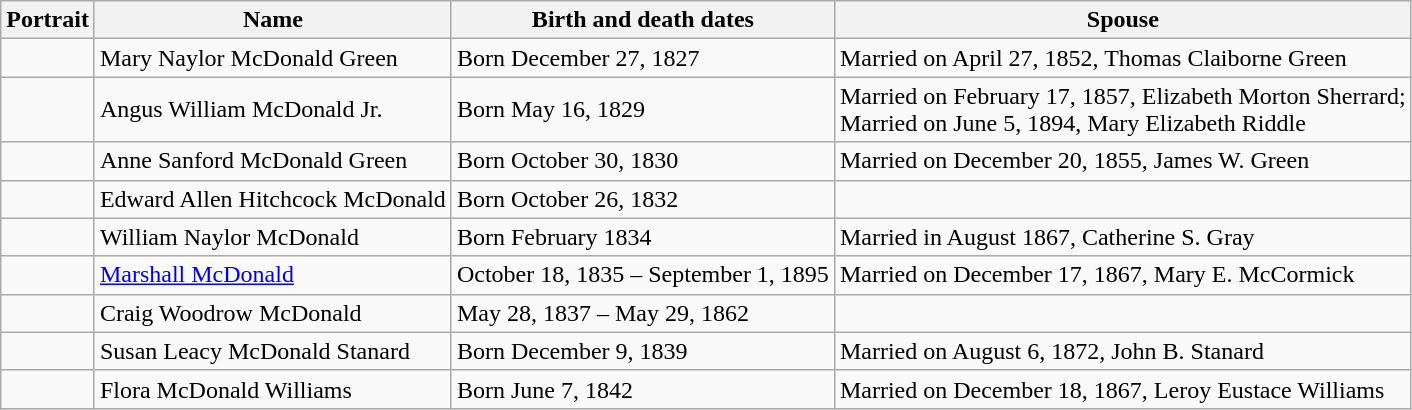<table class="wikitable">
<tr>
<th>Portrait</th>
<th>Name</th>
<th>Birth and death dates</th>
<th>Spouse</th>
</tr>
<tr>
<td></td>
<td>Mary Naylor McDonald Green</td>
<td>Born December 27, 1827</td>
<td>Married on April 27, 1852, Thomas Claiborne Green</td>
</tr>
<tr>
<td></td>
<td>Angus William McDonald Jr.</td>
<td>Born May 16, 1829</td>
<td>Married on February 17, 1857, Elizabeth Morton Sherrard;<br>Married on June 5, 1894, Mary Elizabeth Riddle</td>
</tr>
<tr>
<td></td>
<td>Anne Sanford McDonald Green</td>
<td>Born October 30, 1830</td>
<td>Married on December 20, 1855, James W. Green</td>
</tr>
<tr>
<td></td>
<td>Edward Allen Hitchcock McDonald</td>
<td>Born October 26, 1832</td>
<td></td>
</tr>
<tr>
<td></td>
<td>William Naylor McDonald</td>
<td>Born February 1834</td>
<td>Married in  August 1867, Catherine S. Gray</td>
</tr>
<tr>
<td></td>
<td><a href='#'>Marshall McDonald</a></td>
<td>October 18, 1835 – September 1, 1895</td>
<td>Married on December 17, 1867, Mary E. McCormick</td>
</tr>
<tr>
<td></td>
<td>Craig Woodrow McDonald</td>
<td>May 28, 1837 – May 29, 1862</td>
<td></td>
</tr>
<tr>
<td></td>
<td>Susan Leacy McDonald Stanard</td>
<td>Born December 9, 1839</td>
<td>Married on August 6, 1872, John B. Stanard</td>
</tr>
<tr>
<td></td>
<td>Flora McDonald Williams</td>
<td>Born June 7, 1842</td>
<td>Married on December 18, 1867, Leroy Eustace Williams</td>
</tr>
</table>
